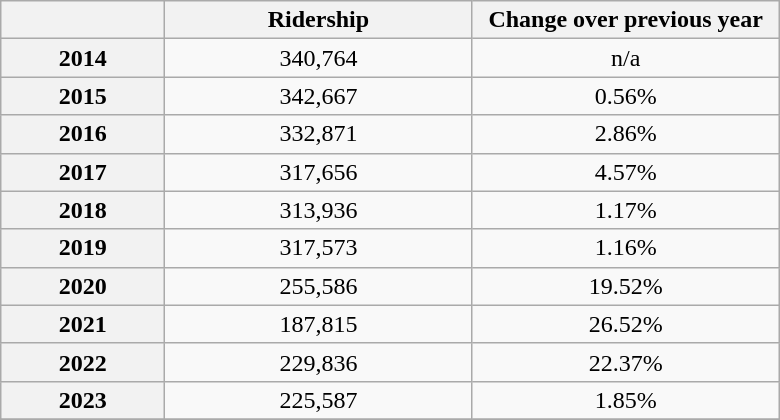<table class="wikitable"  style="text-align:center; width:520px; margin:auto;">
<tr>
<th style="width:50px"></th>
<th style="width:100px">Ridership</th>
<th style="width:100px">Change over previous year</th>
</tr>
<tr>
<th>2014</th>
<td>340,764</td>
<td>n/a</td>
</tr>
<tr>
<th>2015</th>
<td>342,667</td>
<td>0.56%</td>
</tr>
<tr>
<th>2016</th>
<td>332,871</td>
<td>2.86%</td>
</tr>
<tr>
<th>2017</th>
<td>317,656</td>
<td>4.57%</td>
</tr>
<tr>
<th>2018</th>
<td>313,936</td>
<td>1.17%</td>
</tr>
<tr>
<th>2019</th>
<td>317,573</td>
<td>1.16%</td>
</tr>
<tr>
<th>2020</th>
<td>255,586</td>
<td>19.52%</td>
</tr>
<tr>
<th>2021</th>
<td>187,815</td>
<td>26.52%</td>
</tr>
<tr>
<th>2022</th>
<td>229,836</td>
<td>22.37%</td>
</tr>
<tr>
<th>2023</th>
<td>225,587</td>
<td>1.85%</td>
</tr>
<tr>
</tr>
</table>
